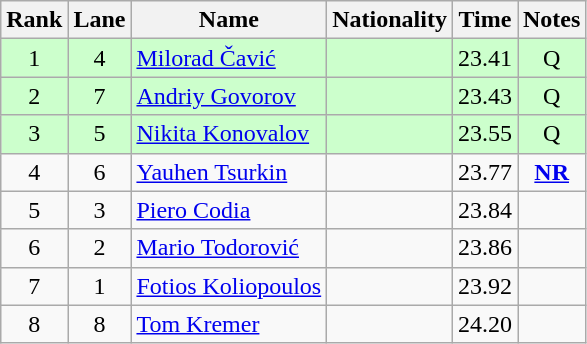<table class="wikitable sortable" style="text-align:center">
<tr>
<th>Rank</th>
<th>Lane</th>
<th>Name</th>
<th>Nationality</th>
<th>Time</th>
<th>Notes</th>
</tr>
<tr bgcolor=ccffcc>
<td>1</td>
<td>4</td>
<td align=left><a href='#'>Milorad Čavić</a></td>
<td align=left></td>
<td>23.41</td>
<td>Q</td>
</tr>
<tr bgcolor=ccffcc>
<td>2</td>
<td>7</td>
<td align=left><a href='#'>Andriy Govorov</a></td>
<td align=left></td>
<td>23.43</td>
<td>Q</td>
</tr>
<tr bgcolor=ccffcc>
<td>3</td>
<td>5</td>
<td align=left><a href='#'>Nikita Konovalov</a></td>
<td align=left></td>
<td>23.55</td>
<td>Q</td>
</tr>
<tr>
<td>4</td>
<td>6</td>
<td align=left><a href='#'>Yauhen Tsurkin</a></td>
<td align=left></td>
<td>23.77</td>
<td><strong><a href='#'>NR</a></strong></td>
</tr>
<tr>
<td>5</td>
<td>3</td>
<td align=left><a href='#'>Piero Codia</a></td>
<td align=left></td>
<td>23.84</td>
<td></td>
</tr>
<tr>
<td>6</td>
<td>2</td>
<td align=left><a href='#'>Mario Todorović</a></td>
<td align=left></td>
<td>23.86</td>
<td></td>
</tr>
<tr>
<td>7</td>
<td>1</td>
<td align=left><a href='#'>Fotios Koliopoulos</a></td>
<td align=left></td>
<td>23.92</td>
<td></td>
</tr>
<tr>
<td>8</td>
<td>8</td>
<td align=left><a href='#'>Tom Kremer</a></td>
<td align=left></td>
<td>24.20</td>
<td></td>
</tr>
</table>
